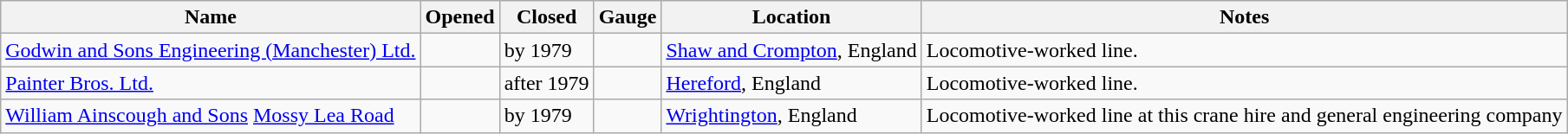<table class="wikitable">
<tr>
<th>Name</th>
<th>Opened</th>
<th>Closed</th>
<th>Gauge</th>
<th>Location</th>
<th>Notes</th>
</tr>
<tr>
<td><a href='#'>Godwin and Sons Engineering (Manchester) Ltd.</a></td>
<td></td>
<td>by 1979</td>
<td></td>
<td><a href='#'>Shaw and Crompton</a>, England</td>
<td>Locomotive-worked line.</td>
</tr>
<tr>
<td><a href='#'>Painter Bros. Ltd.</a></td>
<td></td>
<td>after 1979</td>
<td></td>
<td><a href='#'>Hereford</a>, England</td>
<td>Locomotive-worked line.</td>
</tr>
<tr>
<td><a href='#'>William Ainscough and Sons</a> <a href='#'>Mossy Lea Road</a></td>
<td></td>
<td>by 1979</td>
<td></td>
<td><a href='#'>Wrightington</a>, England</td>
<td>Locomotive-worked line at this crane hire and general engineering company</td>
</tr>
</table>
